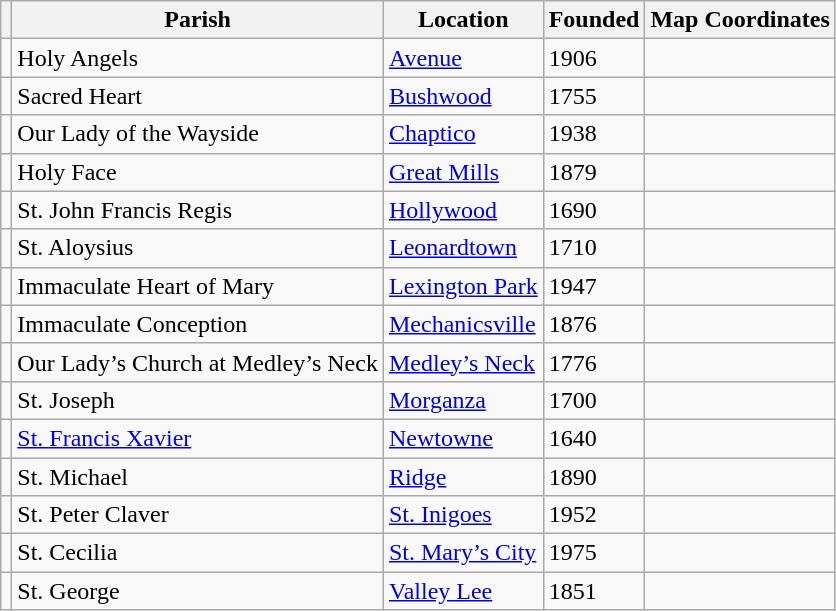<table class="wikitable sortable">
<tr>
<th class=unsortable></th>
<th>Parish</th>
<th>Location</th>
<th>Founded</th>
<th class=unsortable>Map Coordinates</th>
</tr>
<tr>
<td></td>
<td>Holy Angels</td>
<td><a href='#'>Avenue</a></td>
<td>1906</td>
<td></td>
</tr>
<tr>
<td></td>
<td>Sacred Heart</td>
<td><a href='#'>Bushwood</a></td>
<td>1755</td>
<td></td>
</tr>
<tr>
<td></td>
<td>Our Lady of the Wayside</td>
<td><a href='#'>Chaptico</a></td>
<td>1938</td>
<td></td>
</tr>
<tr>
<td></td>
<td>Holy Face</td>
<td><a href='#'>Great Mills</a></td>
<td>1879</td>
<td></td>
</tr>
<tr>
<td></td>
<td>St. John Francis Regis</td>
<td><a href='#'>Hollywood</a></td>
<td>1690</td>
<td></td>
</tr>
<tr>
<td></td>
<td>St. Aloysius</td>
<td><a href='#'>Leonardtown</a></td>
<td>1710</td>
<td></td>
</tr>
<tr>
<td></td>
<td>Immaculate Heart of Mary</td>
<td><a href='#'>Lexington Park</a></td>
<td>1947</td>
<td></td>
</tr>
<tr>
<td></td>
<td>Immaculate Conception</td>
<td><a href='#'>Mechanicsville</a></td>
<td>1876</td>
<td></td>
</tr>
<tr>
<td></td>
<td>Our Lady’s Church at Medley’s Neck</td>
<td><a href='#'>Medley’s Neck</a></td>
<td>1776</td>
<td></td>
</tr>
<tr>
<td></td>
<td>St. Joseph</td>
<td><a href='#'>Morganza</a></td>
<td>1700</td>
<td></td>
</tr>
<tr>
<td></td>
<td><a href='#'>St. Francis Xavier</a></td>
<td><a href='#'>Newtowne</a></td>
<td>1640</td>
<td></td>
</tr>
<tr>
<td></td>
<td>St. Michael</td>
<td><a href='#'>Ridge</a></td>
<td>1890</td>
<td></td>
</tr>
<tr>
<td></td>
<td>St. Peter Claver</td>
<td><a href='#'>St. Inigoes</a></td>
<td>1952</td>
<td></td>
</tr>
<tr>
<td></td>
<td>St. Cecilia</td>
<td><a href='#'>St. Mary’s City</a></td>
<td>1975</td>
<td></td>
</tr>
<tr>
<td></td>
<td>St. George</td>
<td><a href='#'>Valley Lee</a></td>
<td>1851</td>
<td></td>
</tr>
</table>
